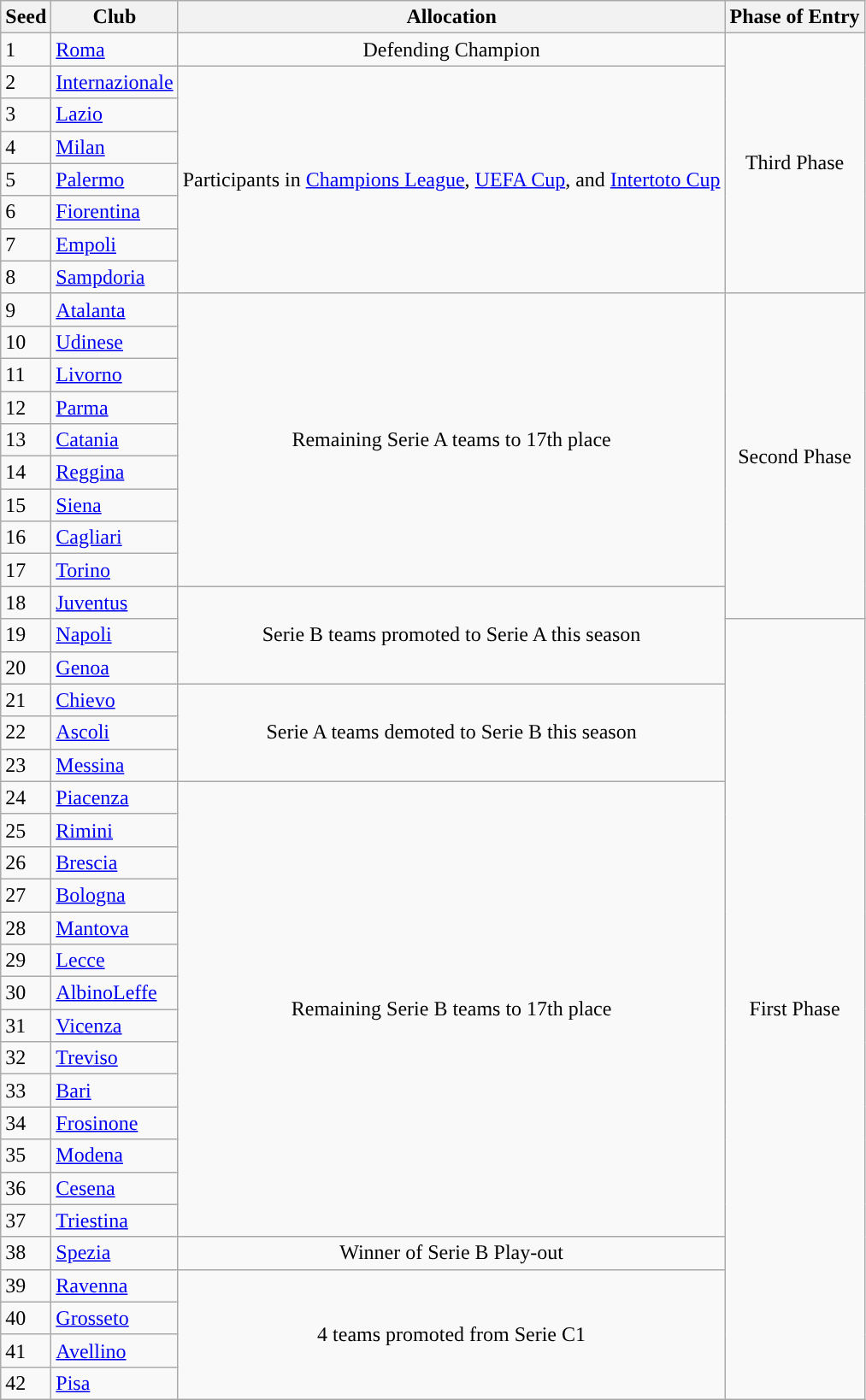<table class="wikitable">
<tr>
<th>Seed</th>
<th>Club</th>
<th>Allocation</th>
<th>Phase of Entry</th>
</tr>
<tr>
<td>1</td>
<td><a href='#'>Roma</a></td>
<td style="text-align:center">Defending Champion</td>
<td rowspan="8" style="text-align:center">Third Phase</td>
</tr>
<tr>
<td>2</td>
<td><a href='#'>Internazionale</a></td>
<td rowspan="7" style="text-align:center">Participants in <a href='#'>Champions League</a>, <a href='#'>UEFA Cup</a>, and <a href='#'>Intertoto Cup</a></td>
</tr>
<tr>
<td>3</td>
<td><a href='#'>Lazio</a></td>
</tr>
<tr>
<td>4</td>
<td><a href='#'>Milan</a></td>
</tr>
<tr>
<td>5</td>
<td><a href='#'>Palermo</a></td>
</tr>
<tr>
<td>6</td>
<td><a href='#'>Fiorentina</a></td>
</tr>
<tr>
<td>7</td>
<td><a href='#'>Empoli</a></td>
</tr>
<tr>
<td>8</td>
<td><a href='#'>Sampdoria</a></td>
</tr>
<tr>
<td>9</td>
<td><a href='#'>Atalanta</a></td>
<td rowspan="9" style="text-align:center">Remaining Serie A teams to 17th place</td>
<td rowspan="10" style="text-align:center">Second Phase</td>
</tr>
<tr>
<td>10</td>
<td><a href='#'>Udinese</a></td>
</tr>
<tr>
<td>11</td>
<td><a href='#'>Livorno</a></td>
</tr>
<tr>
<td>12</td>
<td><a href='#'>Parma</a></td>
</tr>
<tr>
<td>13</td>
<td><a href='#'>Catania</a></td>
</tr>
<tr>
<td>14</td>
<td><a href='#'>Reggina</a></td>
</tr>
<tr>
<td>15</td>
<td><a href='#'>Siena</a></td>
</tr>
<tr>
<td>16</td>
<td><a href='#'>Cagliari</a></td>
</tr>
<tr>
<td>17</td>
<td><a href='#'>Torino</a></td>
</tr>
<tr>
<td>18</td>
<td><a href='#'>Juventus</a></td>
<td rowspan="3" style="text-align:center">Serie B teams promoted to Serie A this season</td>
</tr>
<tr>
<td>19</td>
<td><a href='#'>Napoli</a></td>
<td rowspan="24" style="text-align:center">First Phase</td>
</tr>
<tr>
<td>20</td>
<td><a href='#'>Genoa</a></td>
</tr>
<tr>
<td>21</td>
<td><a href='#'>Chievo</a></td>
<td rowspan="3" style="text-align:center">Serie A teams demoted to Serie B this season</td>
</tr>
<tr>
<td>22</td>
<td><a href='#'>Ascoli</a></td>
</tr>
<tr>
<td>23</td>
<td><a href='#'>Messina</a></td>
</tr>
<tr>
<td>24</td>
<td><a href='#'>Piacenza</a></td>
<td rowspan="14" style="text-align:center">Remaining Serie B teams to 17th place</td>
</tr>
<tr>
<td>25</td>
<td><a href='#'>Rimini</a></td>
</tr>
<tr>
<td>26</td>
<td><a href='#'>Brescia</a></td>
</tr>
<tr>
<td>27</td>
<td><a href='#'>Bologna</a></td>
</tr>
<tr>
<td>28</td>
<td><a href='#'>Mantova</a></td>
</tr>
<tr>
<td>29</td>
<td><a href='#'>Lecce</a></td>
</tr>
<tr>
<td>30</td>
<td><a href='#'>AlbinoLeffe</a></td>
</tr>
<tr>
<td>31</td>
<td><a href='#'>Vicenza</a></td>
</tr>
<tr>
<td>32</td>
<td><a href='#'>Treviso</a></td>
</tr>
<tr>
<td>33</td>
<td><a href='#'>Bari</a></td>
</tr>
<tr>
<td>34</td>
<td><a href='#'>Frosinone</a></td>
</tr>
<tr>
<td>35</td>
<td><a href='#'>Modena</a></td>
</tr>
<tr>
<td>36</td>
<td><a href='#'>Cesena</a></td>
</tr>
<tr>
<td>37</td>
<td><a href='#'>Triestina</a></td>
</tr>
<tr>
<td>38</td>
<td><a href='#'>Spezia</a></td>
<td style="text-align:center">Winner of Serie B Play-out</td>
</tr>
<tr>
<td>39</td>
<td><a href='#'>Ravenna</a></td>
<td rowspan="4" style="text-align:center">4 teams promoted from Serie C1</td>
</tr>
<tr>
<td>40</td>
<td><a href='#'>Grosseto</a></td>
</tr>
<tr>
<td>41</td>
<td><a href='#'>Avellino</a></td>
</tr>
<tr>
<td>42</td>
<td><a href='#'>Pisa</a></td>
</tr>
</table>
